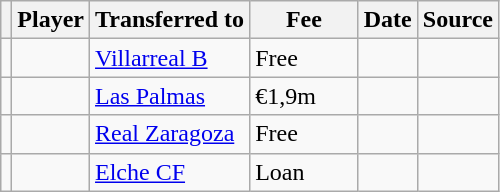<table class="wikitable plainrowheaders sortable">
<tr>
<th></th>
<th scope="col">Player</th>
<th>Transferred to</th>
<th style="width: 65px;">Fee</th>
<th scope="col">Date</th>
<th scope="col">Source</th>
</tr>
<tr>
<td align="center"></td>
<td></td>
<td><a href='#'>Villarreal B</a></td>
<td>Free</td>
<td></td>
<td></td>
</tr>
<tr>
<td align="center"></td>
<td></td>
<td><a href='#'>Las Palmas</a></td>
<td>€1,9m</td>
<td></td>
<td></td>
</tr>
<tr>
<td align="center"></td>
<td></td>
<td><a href='#'>Real Zaragoza</a></td>
<td>Free</td>
<td></td>
<td></td>
</tr>
<tr>
<td align="center"></td>
<td></td>
<td><a href='#'>Elche CF</a></td>
<td>Loan</td>
<td></td>
<td></td>
</tr>
</table>
